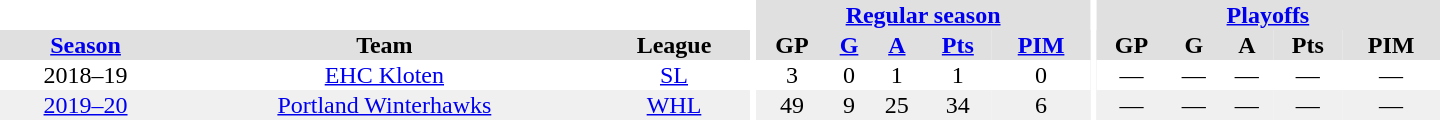<table border="0" cellpadding="1" cellspacing="0" style="text-align:center; width:60em">
<tr bgcolor="#e0e0e0">
<th colspan="3" bgcolor="#ffffff"></th>
<th rowspan="99" bgcolor="#ffffff"></th>
<th colspan="5"><a href='#'>Regular season</a></th>
<th rowspan="99" bgcolor="#ffffff"></th>
<th colspan="5"><a href='#'>Playoffs</a></th>
</tr>
<tr bgcolor="#e0e0e0">
<th><a href='#'>Season</a></th>
<th>Team</th>
<th>League</th>
<th>GP</th>
<th><a href='#'>G</a></th>
<th><a href='#'>A</a></th>
<th><a href='#'>Pts</a></th>
<th><a href='#'>PIM</a></th>
<th>GP</th>
<th>G</th>
<th>A</th>
<th>Pts</th>
<th>PIM</th>
</tr>
<tr>
<td>2018–19</td>
<td><a href='#'>EHC Kloten</a></td>
<td><a href='#'>SL</a></td>
<td>3</td>
<td>0</td>
<td>1</td>
<td>1</td>
<td>0</td>
<td>—</td>
<td>—</td>
<td>—</td>
<td>—</td>
<td>—</td>
</tr>
<tr bgcolor="#f0f0f0">
<td><a href='#'>2019–20</a></td>
<td><a href='#'>Portland Winterhawks</a></td>
<td><a href='#'>WHL</a></td>
<td>49</td>
<td>9</td>
<td>25</td>
<td>34</td>
<td>6</td>
<td>—</td>
<td>—</td>
<td>—</td>
<td>—</td>
<td>—</td>
</tr>
</table>
